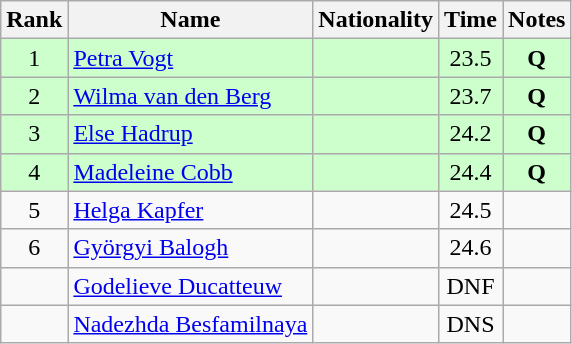<table class="wikitable sortable" style="text-align:center">
<tr>
<th>Rank</th>
<th>Name</th>
<th>Nationality</th>
<th>Time</th>
<th>Notes</th>
</tr>
<tr bgcolor=ccffcc>
<td>1</td>
<td align=left><a href='#'>Petra Vogt</a></td>
<td align=left></td>
<td>23.5</td>
<td><strong>Q</strong></td>
</tr>
<tr bgcolor=ccffcc>
<td>2</td>
<td align=left><a href='#'>Wilma van den Berg</a></td>
<td align=left></td>
<td>23.7</td>
<td><strong>Q</strong></td>
</tr>
<tr bgcolor=ccffcc>
<td>3</td>
<td align=left><a href='#'>Else Hadrup</a></td>
<td align=left></td>
<td>24.2</td>
<td><strong>Q</strong></td>
</tr>
<tr bgcolor=ccffcc>
<td>4</td>
<td align=left><a href='#'>Madeleine Cobb</a></td>
<td align=left></td>
<td>24.4</td>
<td><strong>Q</strong></td>
</tr>
<tr>
<td>5</td>
<td align=left><a href='#'>Helga Kapfer</a></td>
<td align=left></td>
<td>24.5</td>
<td></td>
</tr>
<tr>
<td>6</td>
<td align=left><a href='#'>Györgyi Balogh</a></td>
<td align=left></td>
<td>24.6</td>
<td></td>
</tr>
<tr>
<td></td>
<td align=left><a href='#'>Godelieve Ducatteuw</a></td>
<td align=left></td>
<td>DNF</td>
<td></td>
</tr>
<tr>
<td></td>
<td align=left><a href='#'>Nadezhda Besfamilnaya</a></td>
<td align=left></td>
<td>DNS</td>
<td></td>
</tr>
</table>
